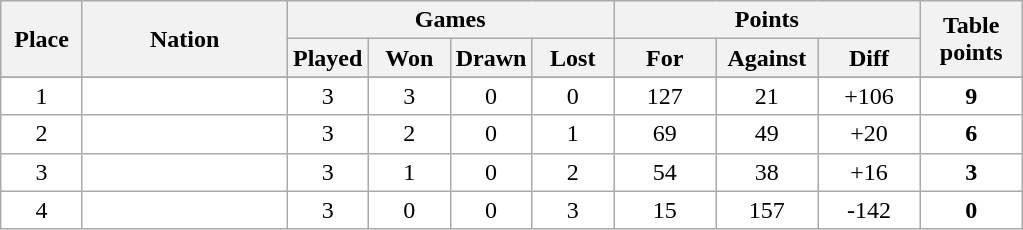<table class="wikitable">
<tr>
<th rowspan=2 width="8%">Place</th>
<th rowspan=2 width="20%">Nation</th>
<th colspan=4 width="32%">Games</th>
<th colspan=3 width="30%">Points</th>
<th rowspan=2 width="10%">Table<br>points</th>
</tr>
<tr>
<th width="8%">Played</th>
<th width="8%">Won</th>
<th width="8%">Drawn</th>
<th width="8%">Lost</th>
<th width="10%">For</th>
<th width="10%">Against</th>
<th width="10%">Diff</th>
</tr>
<tr>
</tr>
<tr bgcolor=#ffffff align=center>
<td>1</td>
<td align=left></td>
<td>3</td>
<td>3</td>
<td>0</td>
<td>0</td>
<td>127</td>
<td>21</td>
<td>+106</td>
<td><strong>9</strong></td>
</tr>
<tr bgcolor=#ffffff align=center>
<td>2</td>
<td align=left></td>
<td>3</td>
<td>2</td>
<td>0</td>
<td>1</td>
<td>69</td>
<td>49</td>
<td>+20</td>
<td><strong>6</strong></td>
</tr>
<tr bgcolor=#ffffff align=center>
<td>3</td>
<td align=left></td>
<td>3</td>
<td>1</td>
<td>0</td>
<td>2</td>
<td>54</td>
<td>38</td>
<td>+16</td>
<td><strong>3</strong></td>
</tr>
<tr bgcolor=#ffffff align=center>
<td>4</td>
<td align=left></td>
<td>3</td>
<td>0</td>
<td>0</td>
<td>3</td>
<td>15</td>
<td>157</td>
<td>-142</td>
<td><strong>0</strong></td>
</tr>
</table>
